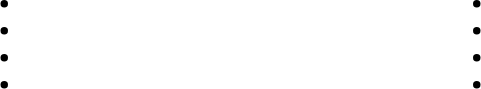<table width=50%>
<tr valign="top">
<td width=25%><br><ul><li> <em></em></li><li> <em></em></li><li></li><li></li></ul></td>
<td width=25%><br><ul><li></li><li></li><li></li><li></li></ul></td>
</tr>
</table>
